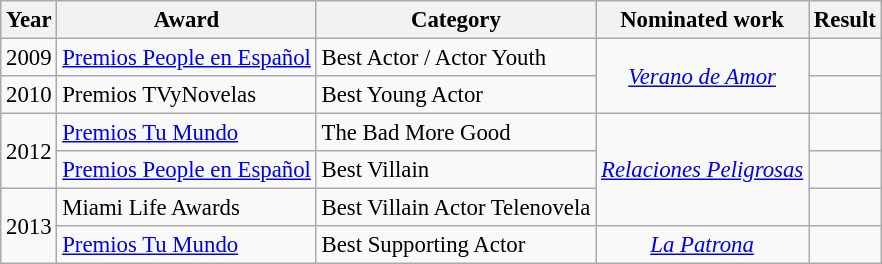<table class="wikitable" style="font-size: 95%;">
<tr>
<th>Year</th>
<th>Award</th>
<th>Category</th>
<th>Nominated work</th>
<th>Result</th>
</tr>
<tr>
<td>2009</td>
<td><a href='#'>Premios People en Español</a></td>
<td>Best Actor / Actor Youth</td>
<td rowspan="2" style="text-align:center;"><em><a href='#'>Verano de Amor</a></em></td>
<td></td>
</tr>
<tr>
<td>2010</td>
<td>Premios TVyNovelas</td>
<td>Best Young Actor</td>
<td></td>
</tr>
<tr>
<td rowspan="2">2012</td>
<td><a href='#'>Premios Tu Mundo</a></td>
<td>The Bad More Good</td>
<td rowspan="3" style="text-align:center;"><em><a href='#'>Relaciones Peligrosas</a></em></td>
<td></td>
</tr>
<tr>
<td><a href='#'>Premios People en Español</a></td>
<td>Best Villain</td>
<td></td>
</tr>
<tr>
<td rowspan="2">2013</td>
<td>Miami Life Awards</td>
<td>Best Villain Actor Telenovela</td>
<td></td>
</tr>
<tr>
<td><a href='#'>Premios Tu Mundo</a></td>
<td>Best Supporting Actor</td>
<td style="text-align:center;"><em><a href='#'>La Patrona</a></em></td>
<td></td>
</tr>
</table>
